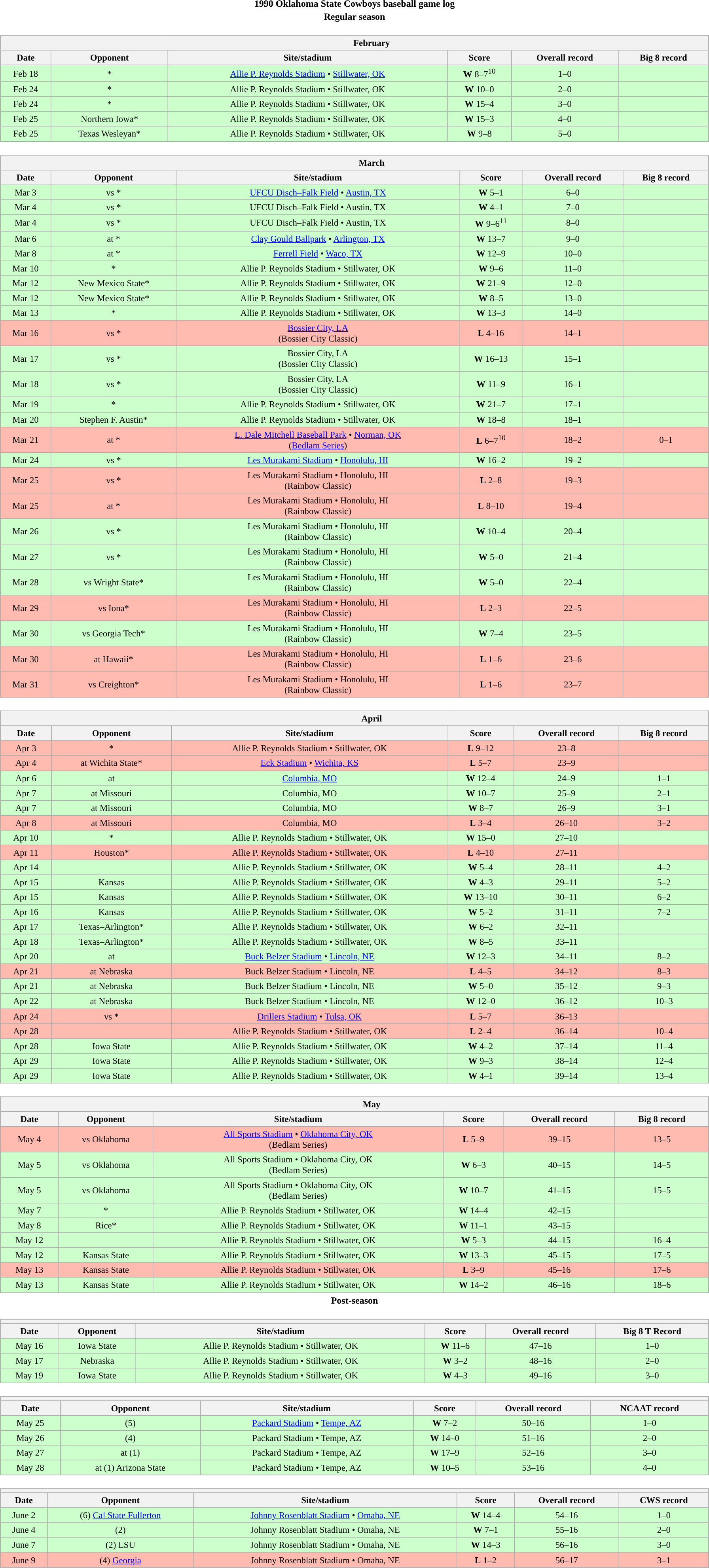<table class="toccolours" width=95% style="clear:both; margin:1.5em auto; text-align:center;">
<tr>
<th colspan=2>1990 Oklahoma State Cowboys baseball game log</th>
</tr>
<tr>
<th colspan=2>Regular season</th>
</tr>
<tr valign="top">
<td><br><table class="wikitable collapsible collapsed" style="margin:auto; width:100%; text-align:center; font-size:95%">
<tr>
<th colspan=12 style="padding-left:4em;">February</th>
</tr>
<tr>
<th>Date</th>
<th>Opponent</th>
<th>Site/stadium</th>
<th>Score</th>
<th>Overall record</th>
<th>Big 8 record</th>
</tr>
<tr bgcolor=ccffcc>
<td>Feb 18</td>
<td>*</td>
<td><a href='#'>Allie P. Reynolds Stadium</a> • <a href='#'>Stillwater, OK</a></td>
<td><strong>W</strong> 8–7<sup>10</sup></td>
<td>1–0</td>
<td></td>
</tr>
<tr bgcolor=ccffcc>
<td>Feb 24</td>
<td>*</td>
<td>Allie P. Reynolds Stadium • Stillwater, OK</td>
<td><strong>W</strong> 10–0</td>
<td>2–0</td>
<td></td>
</tr>
<tr bgcolor=ccffcc>
<td>Feb 24</td>
<td>*</td>
<td>Allie P. Reynolds Stadium • Stillwater, OK</td>
<td><strong>W</strong> 15–4</td>
<td>3–0</td>
<td></td>
</tr>
<tr bgcolor=ccffcc>
<td>Feb 25</td>
<td>Northern Iowa*</td>
<td>Allie P. Reynolds Stadium • Stillwater, OK</td>
<td><strong>W</strong> 15–3</td>
<td>4–0</td>
<td></td>
</tr>
<tr bgcolor=ccffcc>
<td>Feb 25</td>
<td>Texas Wesleyan*</td>
<td>Allie P. Reynolds Stadium • Stillwater, OK</td>
<td><strong>W</strong> 9–8</td>
<td>5–0</td>
<td></td>
</tr>
</table>
</td>
</tr>
<tr>
<td><br><table class="wikitable collapsible collapsed" style="margin:auto; width:100%; text-align:center; font-size:95%">
<tr>
<th colspan=12 style="padding-left:4em;">March</th>
</tr>
<tr>
<th>Date</th>
<th>Opponent</th>
<th>Site/stadium</th>
<th>Score</th>
<th>Overall record</th>
<th>Big 8 record</th>
</tr>
<tr bgcolor=ccffcc>
<td>Mar 3</td>
<td>vs *</td>
<td><a href='#'>UFCU Disch–Falk Field</a> • <a href='#'>Austin, TX</a></td>
<td><strong>W</strong> 5–1</td>
<td>6–0</td>
<td></td>
</tr>
<tr bgcolor=ccffcc>
<td>Mar 4</td>
<td>vs *</td>
<td>UFCU Disch–Falk Field • Austin, TX</td>
<td><strong>W</strong> 4–1</td>
<td>7–0</td>
<td></td>
</tr>
<tr bgcolor=ccffcc>
<td>Mar 4</td>
<td>vs *</td>
<td>UFCU Disch–Falk Field • Austin, TX</td>
<td><strong>W</strong> 9–6<sup>11</sup></td>
<td>8–0</td>
<td></td>
</tr>
<tr bgcolor=ccffcc>
<td>Mar 6</td>
<td>at *</td>
<td><a href='#'>Clay Gould Ballpark</a> • <a href='#'>Arlington, TX</a></td>
<td><strong>W</strong> 13–7</td>
<td>9–0</td>
<td></td>
</tr>
<tr bgcolor=ccffcc>
<td>Mar 8</td>
<td>at *</td>
<td><a href='#'>Ferrell Field</a> • <a href='#'>Waco, TX</a></td>
<td><strong>W</strong> 12–9</td>
<td>10–0</td>
<td></td>
</tr>
<tr bgcolor=ccffcc>
<td>Mar 10</td>
<td>*</td>
<td>Allie P. Reynolds Stadium • Stillwater, OK</td>
<td><strong>W</strong> 9–6</td>
<td>11–0</td>
<td></td>
</tr>
<tr bgcolor=ccffcc>
<td>Mar 12</td>
<td>New Mexico State*</td>
<td>Allie P. Reynolds Stadium • Stillwater, OK</td>
<td><strong>W</strong> 21–9</td>
<td>12–0</td>
<td></td>
</tr>
<tr bgcolor=ccffcc>
<td>Mar 12</td>
<td>New Mexico State*</td>
<td>Allie P. Reynolds Stadium • Stillwater, OK</td>
<td><strong>W</strong> 8–5</td>
<td>13–0</td>
<td></td>
</tr>
<tr bgcolor=ccffcc>
<td>Mar 13</td>
<td>*</td>
<td>Allie P. Reynolds Stadium • Stillwater, OK</td>
<td><strong>W</strong> 13–3</td>
<td>14–0</td>
<td></td>
</tr>
<tr bgcolor=ffbbb>
<td>Mar 16</td>
<td>vs *</td>
<td><a href='#'>Bossier City, LA</a><br>(Bossier City Classic)</td>
<td><strong>L</strong> 4–16</td>
<td>14–1</td>
<td></td>
</tr>
<tr bgcolor=ccffcc>
<td>Mar 17</td>
<td>vs *</td>
<td>Bossier City, LA<br>(Bossier City Classic)</td>
<td><strong>W</strong> 16–13</td>
<td>15–1</td>
<td></td>
</tr>
<tr bgcolor=ccffcc>
<td>Mar 18</td>
<td>vs *</td>
<td>Bossier City, LA<br>(Bossier City Classic)</td>
<td><strong>W</strong> 11–9</td>
<td>16–1</td>
<td></td>
</tr>
<tr bgcolor=ccffcc>
<td>Mar 19</td>
<td>*</td>
<td>Allie P. Reynolds Stadium • Stillwater, OK</td>
<td><strong>W</strong> 21–7</td>
<td>17–1</td>
<td></td>
</tr>
<tr bgcolor=ccffcc>
<td>Mar 20</td>
<td>Stephen F. Austin*</td>
<td>Allie P. Reynolds Stadium • Stillwater, OK</td>
<td><strong>W</strong> 18–8</td>
<td>18–1</td>
<td></td>
</tr>
<tr bgcolor=ffbbb>
<td>Mar 21</td>
<td>at *</td>
<td><a href='#'>L. Dale Mitchell Baseball Park</a> • <a href='#'>Norman, OK</a><br>(<a href='#'>Bedlam Series</a>)</td>
<td><strong>L</strong> 6–7<sup>10</sup></td>
<td>18–2</td>
<td>0–1</td>
</tr>
<tr bgcolor=ccffcc>
<td>Mar 24</td>
<td>vs *</td>
<td><a href='#'>Les Murakami Stadium</a> • <a href='#'>Honolulu, HI</a></td>
<td><strong>W</strong> 16–2</td>
<td>19–2</td>
<td></td>
</tr>
<tr bgcolor=ffbbb>
<td>Mar 25</td>
<td>vs *</td>
<td>Les Murakami Stadium • Honolulu, HI<br>(Rainbow Classic)</td>
<td><strong>L</strong> 2–8</td>
<td>19–3</td>
<td></td>
</tr>
<tr bgcolor=ffbbb>
<td>Mar 25</td>
<td>at *</td>
<td>Les Murakami Stadium • Honolulu, HI<br>(Rainbow Classic)</td>
<td><strong>L</strong> 8–10</td>
<td>19–4</td>
<td></td>
</tr>
<tr bgcolor=ccffcc>
<td>Mar 26</td>
<td>vs *</td>
<td>Les Murakami Stadium • Honolulu, HI<br>(Rainbow Classic)</td>
<td><strong>W</strong> 10–4</td>
<td>20–4</td>
<td></td>
</tr>
<tr bgcolor=ccffcc>
<td>Mar 27</td>
<td>vs *</td>
<td>Les Murakami Stadium • Honolulu, HI<br>(Rainbow Classic)</td>
<td><strong>W</strong> 5–0</td>
<td>21–4</td>
<td></td>
</tr>
<tr bgcolor=ccffcc>
<td>Mar 28</td>
<td>vs Wright State*</td>
<td>Les Murakami Stadium • Honolulu, HI<br>(Rainbow Classic)</td>
<td><strong>W</strong> 5–0</td>
<td>22–4</td>
<td></td>
</tr>
<tr bgcolor=ffbbb>
<td>Mar 29</td>
<td>vs Iona*</td>
<td>Les Murakami Stadium • Honolulu, HI<br>(Rainbow Classic)</td>
<td><strong>L</strong> 2–3</td>
<td>22–5</td>
<td></td>
</tr>
<tr bgcolor=ccffcc>
<td>Mar 30</td>
<td>vs Georgia Tech*</td>
<td>Les Murakami Stadium • Honolulu, HI<br>(Rainbow Classic)</td>
<td><strong>W</strong> 7–4</td>
<td>23–5</td>
<td></td>
</tr>
<tr bgcolor=ffbbb>
<td>Mar 30</td>
<td>at Hawaii*</td>
<td>Les Murakami Stadium • Honolulu, HI<br>(Rainbow Classic)</td>
<td><strong>L</strong> 1–6</td>
<td>23–6</td>
<td></td>
</tr>
<tr bgcolor=ffbbb>
<td>Mar 31</td>
<td>vs Creighton*</td>
<td>Les Murakami Stadium • Honolulu, HI<br>(Rainbow Classic)</td>
<td><strong>L</strong> 1–6</td>
<td>23–7</td>
<td></td>
</tr>
</table>
</td>
</tr>
<tr>
<td><br><table class="wikitable collapsible collapsed" style="margin:auto; width:100%; text-align:center; font-size:95%">
<tr>
<th colspan=12 style="padding-left:4em;">April</th>
</tr>
<tr>
<th>Date</th>
<th>Opponent</th>
<th>Site/stadium</th>
<th>Score</th>
<th>Overall record</th>
<th>Big 8 record</th>
</tr>
<tr bgcolor=ffbbb>
<td>Apr 3</td>
<td>*</td>
<td>Allie P. Reynolds Stadium • Stillwater, OK</td>
<td><strong>L</strong> 9–12</td>
<td>23–8</td>
<td></td>
</tr>
<tr bgcolor=ffbbb>
<td>Apr 4</td>
<td>at Wichita State*</td>
<td><a href='#'>Eck Stadium</a> • <a href='#'>Wichita, KS</a></td>
<td><strong>L</strong> 5–7</td>
<td>23–9</td>
<td></td>
</tr>
<tr bgcolor=ccffcc>
<td>Apr 6</td>
<td>at </td>
<td><a href='#'>Columbia, MO</a></td>
<td><strong>W</strong> 12–4</td>
<td>24–9</td>
<td>1–1</td>
</tr>
<tr bgcolor=ccffcc>
<td>Apr 7</td>
<td>at Missouri</td>
<td>Columbia, MO</td>
<td><strong>W</strong> 10–7</td>
<td>25–9</td>
<td>2–1</td>
</tr>
<tr bgcolor=ccffcc>
<td>Apr 7</td>
<td>at Missouri</td>
<td>Columbia, MO</td>
<td><strong>W</strong> 8–7</td>
<td>26–9</td>
<td>3–1</td>
</tr>
<tr bgcolor=ffbbb>
<td>Apr 8</td>
<td>at Missouri</td>
<td>Columbia, MO</td>
<td><strong>L</strong> 3–4</td>
<td>26–10</td>
<td>3–2</td>
</tr>
<tr bgcolor=ccffcc>
<td>Apr 10</td>
<td>*</td>
<td>Allie P. Reynolds Stadium • Stillwater, OK</td>
<td><strong>W</strong> 15–0</td>
<td>27–10</td>
<td></td>
</tr>
<tr bgcolor=ffbbb>
<td>Apr 11</td>
<td>Houston*</td>
<td>Allie P. Reynolds Stadium • Stillwater, OK</td>
<td><strong>L</strong> 4–10</td>
<td>27–11</td>
<td></td>
</tr>
<tr bgcolor=ccffcc>
<td>Apr 14</td>
<td></td>
<td>Allie P. Reynolds Stadium • Stillwater, OK</td>
<td><strong>W</strong> 5–4</td>
<td>28–11</td>
<td>4–2</td>
</tr>
<tr bgcolor=ccffcc>
<td>Apr 15</td>
<td>Kansas</td>
<td>Allie P. Reynolds Stadium • Stillwater, OK</td>
<td><strong>W</strong> 4–3</td>
<td>29–11</td>
<td>5–2</td>
</tr>
<tr bgcolor=ccffcc>
<td>Apr 15</td>
<td>Kansas</td>
<td>Allie P. Reynolds Stadium • Stillwater, OK</td>
<td><strong>W</strong> 13–10</td>
<td>30–11</td>
<td>6–2</td>
</tr>
<tr bgcolor=ccffcc>
<td>Apr 16</td>
<td>Kansas</td>
<td>Allie P. Reynolds Stadium • Stillwater, OK</td>
<td><strong>W</strong> 5–2</td>
<td>31–11</td>
<td>7–2</td>
</tr>
<tr bgcolor=ccffcc>
<td>Apr 17</td>
<td>Texas–Arlington*</td>
<td>Allie P. Reynolds Stadium • Stillwater, OK</td>
<td><strong>W</strong> 6–2</td>
<td>32–11</td>
<td></td>
</tr>
<tr bgcolor=ccffcc>
<td>Apr 18</td>
<td>Texas–Arlington*</td>
<td>Allie P. Reynolds Stadium • Stillwater, OK</td>
<td><strong>W</strong> 8–5</td>
<td>33–11</td>
<td></td>
</tr>
<tr bgcolor=ccffcc>
<td>Apr 20</td>
<td>at </td>
<td><a href='#'>Buck Belzer Stadium</a> • <a href='#'>Lincoln, NE</a></td>
<td><strong>W</strong> 12–3</td>
<td>34–11</td>
<td>8–2</td>
</tr>
<tr bgcolor=ffbbb>
<td>Apr 21</td>
<td>at Nebraska</td>
<td>Buck Belzer Stadium • Lincoln, NE</td>
<td><strong>L</strong> 4–5</td>
<td>34–12</td>
<td>8–3</td>
</tr>
<tr bgcolor=ccffcc>
<td>Apr 21</td>
<td>at Nebraska</td>
<td>Buck Belzer Stadium • Lincoln, NE</td>
<td><strong>W</strong> 5–0</td>
<td>35–12</td>
<td>9–3</td>
</tr>
<tr bgcolor=ccffcc>
<td>Apr 22</td>
<td>at Nebraska</td>
<td>Buck Belzer Stadium • Lincoln, NE</td>
<td><strong>W</strong> 12–0</td>
<td>36–12</td>
<td>10–3</td>
</tr>
<tr bgcolor=ffbbb>
<td>Apr 24</td>
<td>vs *</td>
<td><a href='#'>Drillers Stadium</a> • <a href='#'>Tulsa, OK</a></td>
<td><strong>L</strong> 5–7</td>
<td>36–13</td>
<td></td>
</tr>
<tr bgcolor=ffbbb>
<td>Apr 28</td>
<td></td>
<td>Allie P. Reynolds Stadium • Stillwater, OK</td>
<td><strong>L</strong> 2–4</td>
<td>36–14</td>
<td>10–4</td>
</tr>
<tr bgcolor=ccffcc>
<td>Apr 28</td>
<td>Iowa State</td>
<td>Allie P. Reynolds Stadium • Stillwater, OK</td>
<td><strong>W</strong> 4–2</td>
<td>37–14</td>
<td>11–4</td>
</tr>
<tr bgcolor=ccffcc>
<td>Apr 29</td>
<td>Iowa State</td>
<td>Allie P. Reynolds Stadium • Stillwater, OK</td>
<td><strong>W</strong> 9–3</td>
<td>38–14</td>
<td>12–4</td>
</tr>
<tr bgcolor=ccffcc>
<td>Apr 29</td>
<td>Iowa State</td>
<td>Allie P. Reynolds Stadium • Stillwater, OK</td>
<td><strong>W</strong> 4–1</td>
<td>39–14</td>
<td>13–4</td>
</tr>
</table>
</td>
</tr>
<tr>
<td><br><table class="wikitable collapsible collapsed" style="margin:auto; width:100%; text-align:center; font-size:95%">
<tr>
<th colspan=12 style="padding-left:4em;">May</th>
</tr>
<tr>
<th>Date</th>
<th>Opponent</th>
<th>Site/stadium</th>
<th>Score</th>
<th>Overall record</th>
<th>Big 8 record</th>
</tr>
<tr bgcolor=ffbbb>
<td>May 4</td>
<td>vs Oklahoma</td>
<td><a href='#'>All Sports Stadium</a> • <a href='#'>Oklahoma City, OK</a><br>(Bedlam Series)</td>
<td><strong>L</strong> 5–9</td>
<td>39–15</td>
<td>13–5</td>
</tr>
<tr bgcolor=ccffcc>
<td>May 5</td>
<td>vs Oklahoma</td>
<td>All Sports Stadium • Oklahoma City, OK<br>(Bedlam Series)</td>
<td><strong>W</strong> 6–3</td>
<td>40–15</td>
<td>14–5</td>
</tr>
<tr bgcolor=ccffcc>
<td>May 5</td>
<td>vs Oklahoma</td>
<td>All Sports Stadium • Oklahoma City, OK<br>(Bedlam Series)</td>
<td><strong>W</strong> 10–7</td>
<td>41–15</td>
<td>15–5</td>
</tr>
<tr bgcolor=ccffcc>
<td>May 7</td>
<td>*</td>
<td>Allie P. Reynolds Stadium • Stillwater, OK</td>
<td><strong>W</strong> 14–4</td>
<td>42–15</td>
<td></td>
</tr>
<tr bgcolor=ccffcc>
<td>May 8</td>
<td>Rice*</td>
<td>Allie P. Reynolds Stadium • Stillwater, OK</td>
<td><strong>W</strong> 11–1</td>
<td>43–15</td>
<td></td>
</tr>
<tr bgcolor=ccffcc>
<td>May 12</td>
<td></td>
<td>Allie P. Reynolds Stadium • Stillwater, OK</td>
<td><strong>W</strong> 5–3</td>
<td>44–15</td>
<td>16–4</td>
</tr>
<tr bgcolor=ccffcc>
<td>May 12</td>
<td>Kansas State</td>
<td>Allie P. Reynolds Stadium • Stillwater, OK</td>
<td><strong>W</strong> 13–3</td>
<td>45–15</td>
<td>17–5</td>
</tr>
<tr bgcolor=ffbbb>
<td>May 13</td>
<td>Kansas State</td>
<td>Allie P. Reynolds Stadium • Stillwater, OK</td>
<td><strong>L</strong> 3–9</td>
<td>45–16</td>
<td>17–6</td>
</tr>
<tr bgcolor=ccffcc>
<td>May 13</td>
<td>Kansas State</td>
<td>Allie P. Reynolds Stadium • Stillwater, OK</td>
<td><strong>W</strong> 14–2</td>
<td>46–16</td>
<td>18–6</td>
</tr>
</table>
</td>
</tr>
<tr>
<th colspan=2>Post-season</th>
</tr>
<tr>
<td><br><table class="wikitable collapsible collapsed" style="margin:auto; width:100%; text-align:center; font-size:95%">
<tr>
<th colspan=12 style="padding-left:4em;"></th>
</tr>
<tr>
<th>Date</th>
<th>Opponent</th>
<th>Site/stadium</th>
<th>Score</th>
<th>Overall record</th>
<th>Big 8 T Record</th>
</tr>
<tr bgcolor=ccffcc>
<td>May 16</td>
<td>Iowa State</td>
<td>Allie P. Reynolds Stadium • Stillwater, OK</td>
<td><strong>W</strong> 11–6</td>
<td>47–16</td>
<td>1–0</td>
</tr>
<tr bgcolor=ccffcc>
<td>May 17</td>
<td>Nebraska</td>
<td>Allie P. Reynolds Stadium • Stillwater, OK</td>
<td><strong>W</strong> 3–2</td>
<td>48–16</td>
<td>2–0</td>
</tr>
<tr bgcolor=ccffcc>
<td>May 19</td>
<td>Iowa State</td>
<td>Allie P. Reynolds Stadium • Stillwater, OK</td>
<td><strong>W</strong> 4–3</td>
<td>49–16</td>
<td>3–0</td>
</tr>
</table>
</td>
</tr>
<tr>
<td><br><table class="wikitable collapsible collapsed" style="margin:auto; width:100%; text-align:center; font-size:95%">
<tr>
<th colspan=12 style="padding-left:4em;"></th>
</tr>
<tr>
<th>Date</th>
<th>Opponent</th>
<th>Site/stadium</th>
<th>Score</th>
<th>Overall record</th>
<th>NCAAT record</th>
</tr>
<tr bgcolor=ccffcc>
<td>May 25</td>
<td>(5) </td>
<td><a href='#'>Packard Stadium</a> • <a href='#'>Tempe, AZ</a></td>
<td><strong>W</strong> 7–2</td>
<td>50–16</td>
<td>1–0</td>
</tr>
<tr bgcolor=ccffcc>
<td>May 26</td>
<td>(4) </td>
<td>Packard Stadium • Tempe, AZ</td>
<td><strong>W</strong> 14–0</td>
<td>51–16</td>
<td>2–0</td>
</tr>
<tr bgcolor=ccffcc>
<td>May 27</td>
<td>at (1) </td>
<td>Packard Stadium • Tempe, AZ</td>
<td><strong>W</strong> 17–9</td>
<td>52–16</td>
<td>3–0</td>
</tr>
<tr bgcolor=ccffcc>
<td>May 28</td>
<td>at (1) Arizona State</td>
<td>Packard Stadium • Tempe, AZ</td>
<td><strong>W</strong> 10–5</td>
<td>53–16</td>
<td>4–0</td>
</tr>
</table>
</td>
</tr>
<tr>
<td><br><table class="wikitable collapsible collapsed" style="margin:auto; width:100%; text-align:center; font-size:95%">
<tr>
<th colspan=12 style="padding-left:4em;"></th>
</tr>
<tr>
<th>Date</th>
<th>Opponent</th>
<th>Site/stadium</th>
<th>Score</th>
<th>Overall record</th>
<th>CWS record</th>
</tr>
<tr bgcolor=ccffcc>
<td>June 2</td>
<td>(6) <a href='#'>Cal State Fullerton</a></td>
<td><a href='#'>Johnny Rosenblatt Stadium</a> • <a href='#'>Omaha, NE</a></td>
<td><strong>W</strong> 14–4</td>
<td>54–16</td>
<td>1–0</td>
</tr>
<tr bgcolor=ccffcc>
<td>June 4</td>
<td>(2) </td>
<td>Johnny Rosenblatt Stadium • Omaha, NE</td>
<td><strong>W</strong> 7–1</td>
<td>55–16</td>
<td>2–0</td>
</tr>
<tr bgcolor=ccffcc>
<td>June 7</td>
<td>(2) LSU</td>
<td>Johnny Rosenblatt Stadium • Omaha, NE</td>
<td><strong>W</strong> 14–3</td>
<td>56–16</td>
<td>3–0</td>
</tr>
<tr bgcolor=ffbbb>
<td>June 9</td>
<td>(4) <a href='#'>Georgia</a></td>
<td>Johnny Rosenblatt Stadium • Omaha, NE</td>
<td><strong>L</strong> 1–2</td>
<td>56–17</td>
<td>3–1</td>
</tr>
</table>
</td>
</tr>
</table>
